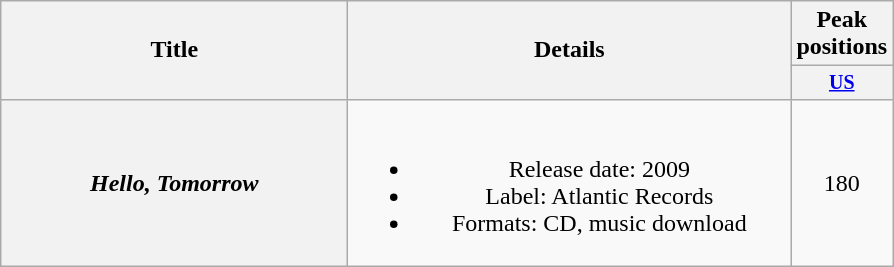<table class="wikitable plainrowheaders" style="text-align:center;">
<tr>
<th rowspan="2" style="width:14em;">Title</th>
<th rowspan="2" style="width:18em;">Details</th>
<th>Peak positions</th>
</tr>
<tr style="font-size:smaller;">
<th style="width:35px;"><a href='#'>US</a><br></th>
</tr>
<tr>
<th scope="row"><em>Hello, Tomorrow</em></th>
<td><br><ul><li>Release date: 2009</li><li>Label: Atlantic Records</li><li>Formats: CD, music download</li></ul></td>
<td>180</td>
</tr>
</table>
